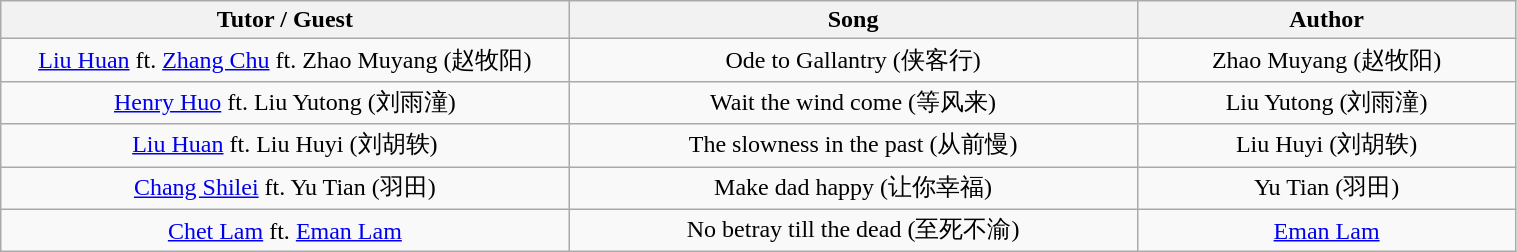<table class="wikitable" style="width:80%; text-align:center">
<tr>
<th width="30%">Tutor / Guest</th>
<th width="30%">Song</th>
<th width="20%">Author</th>
</tr>
<tr>
<td><a href='#'>Liu Huan</a> ft. <a href='#'>Zhang Chu</a> ft. Zhao Muyang (赵牧阳)</td>
<td>Ode to Gallantry (侠客行)</td>
<td>Zhao Muyang (赵牧阳)</td>
</tr>
<tr>
<td><a href='#'>Henry Huo</a> ft. Liu Yutong (刘雨潼)</td>
<td>Wait the wind come (等风来)</td>
<td>Liu Yutong (刘雨潼)</td>
</tr>
<tr>
<td><a href='#'>Liu Huan</a> ft. Liu Huyi (刘胡轶)</td>
<td>The slowness in the past (从前慢)</td>
<td>Liu Huyi (刘胡轶)</td>
</tr>
<tr>
<td><a href='#'>Chang Shilei</a> ft. Yu Tian (羽田)</td>
<td>Make dad happy (让你幸福)</td>
<td>Yu Tian (羽田)</td>
</tr>
<tr>
<td><a href='#'>Chet Lam</a> ft. <a href='#'>Eman Lam</a></td>
<td>No betray till the dead (至死不渝)</td>
<td><a href='#'>Eman Lam</a></td>
</tr>
</table>
